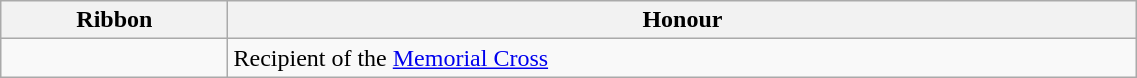<table class="wikitable" style="width:60%;">
<tr>
<th width="20%">Ribbon</th>
<th width="80%">Honour</th>
</tr>
<tr>
<td></td>
<td>Recipient of the <a href='#'>Memorial Cross</a></td>
</tr>
</table>
